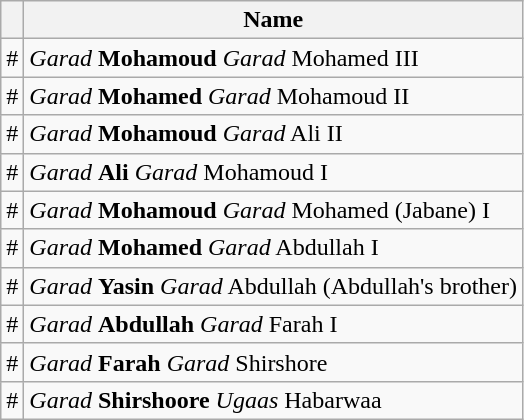<table class="wikitable">
<tr>
<th></th>
<th>Name</th>
</tr>
<tr>
<td>#</td>
<td><em>Garad</em> <strong>Mohamoud</strong> <em>Garad</em> Mohamed III</td>
</tr>
<tr>
<td>#</td>
<td><em>Garad</em> <strong>Mohamed</strong> <em>Garad</em> Mohamoud II</td>
</tr>
<tr>
<td>#</td>
<td><em>Garad</em> <strong>Mohamoud</strong> <em>Garad</em> Ali II</td>
</tr>
<tr>
<td>#</td>
<td><em>Garad</em> <strong>Ali</strong> <em>Garad</em> Mohamoud I</td>
</tr>
<tr>
<td>#</td>
<td><em>Garad</em> <strong>Mohamoud</strong> <em>Garad</em> Mohamed (Jabane) I</td>
</tr>
<tr>
<td>#</td>
<td><em>Garad</em> <strong>Mohamed</strong> <em>Garad</em> Abdullah I</td>
</tr>
<tr>
<td>#</td>
<td><em>Garad</em> <strong>Yasin</strong> <em>Garad</em> Abdullah (Abdullah's brother)</td>
</tr>
<tr>
<td>#</td>
<td><em>Garad</em> <strong>Abdullah</strong> <em>Garad</em> Farah I</td>
</tr>
<tr>
<td>#</td>
<td><em>Garad</em> <strong>Farah</strong> <em>Garad</em> Shirshore</td>
</tr>
<tr>
<td>#</td>
<td><em>Garad</em> <strong>Shirshoore</strong> <em>Ugaas</em> Habarwaa</td>
</tr>
</table>
